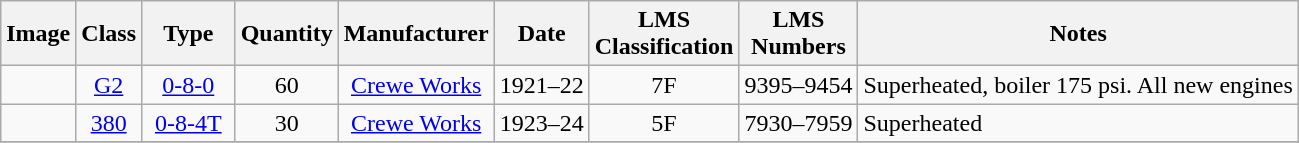<table class="wikitable" style=text-align:center>
<tr>
<th>Image</th>
<th>Class</th>
<th width=55px>Type</th>
<th>Quantity</th>
<th>Manufacturer</th>
<th>Date</th>
<th>LMS<br>Classification</th>
<th>LMS<br>Numbers</th>
<th>Notes</th>
</tr>
<tr>
<td></td>
<td><a href='#'>G2</a></td>
<td><a href='#'>0-8-0</a></td>
<td>60</td>
<td><a href='#'>Crewe Works</a></td>
<td>1921–22</td>
<td>7F</td>
<td>9395–9454</td>
<td align=left> Superheated, boiler 175 psi. All new engines</td>
</tr>
<tr>
<td></td>
<td><a href='#'>380</a></td>
<td><a href='#'>0-8-4T</a></td>
<td>30</td>
<td><a href='#'>Crewe Works</a></td>
<td>1923–24</td>
<td>5F</td>
<td>7930–7959</td>
<td align=left> Superheated</td>
</tr>
<tr>
</tr>
</table>
